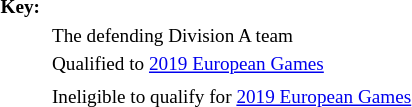<table style="font-size: 80%;">
<tr>
<td><strong>Key:</strong></td>
</tr>
<tr>
<td></td>
<td></td>
<td>The defending Division A team</td>
</tr>
<tr>
<td></td>
<td></td>
<td>Qualified to <a href='#'>2019 European Games</a></td>
</tr>
<tr>
<td></td>
<td></td>
<td>Ineligible to qualify for <a href='#'>2019 European Games</a><big></big></td>
</tr>
</table>
